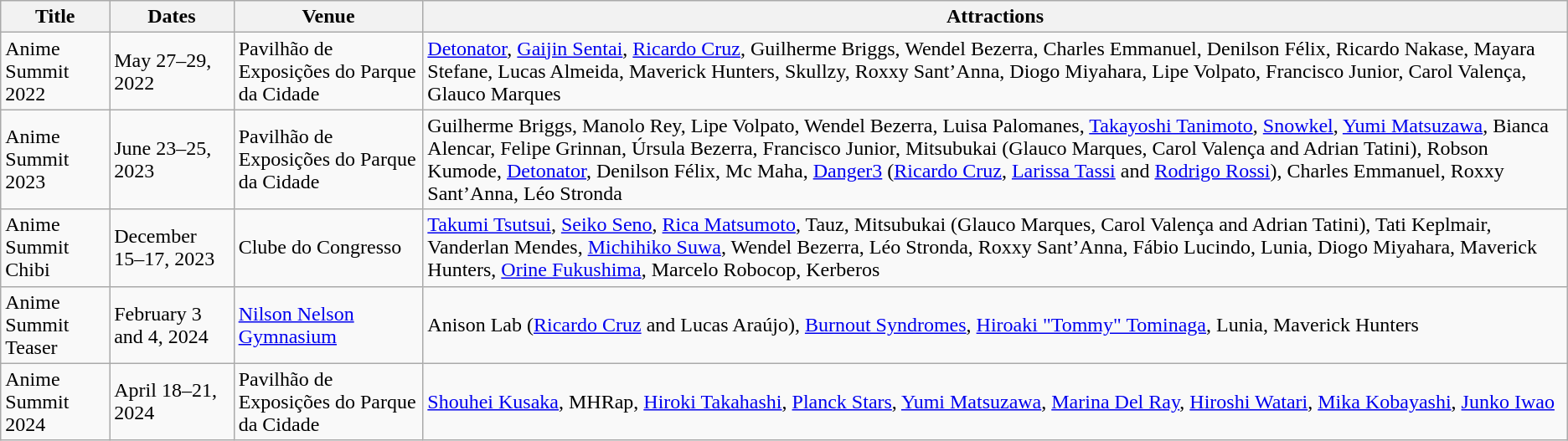<table class="wikitable">
<tr>
<th>Title</th>
<th>Dates</th>
<th>Venue</th>
<th>Attractions</th>
</tr>
<tr>
<td>Anime Summit 2022</td>
<td>May 27–29, 2022</td>
<td>Pavilhão de Exposições do Parque da Cidade</td>
<td><a href='#'>Detonator</a>, <a href='#'>Gaijin Sentai</a>, <a href='#'>Ricardo Cruz</a>, Guilherme Briggs, Wendel Bezerra, Charles Emmanuel, Denilson Félix, Ricardo Nakase, Mayara Stefane, Lucas Almeida, Maverick Hunters, Skullzy, Roxxy Sant’Anna, Diogo Miyahara, Lipe Volpato, Francisco Junior, Carol Valença, Glauco Marques</td>
</tr>
<tr>
<td>Anime Summit 2023</td>
<td>June 23–25, 2023</td>
<td>Pavilhão de Exposições do Parque da Cidade</td>
<td>Guilherme Briggs, Manolo Rey, Lipe Volpato, Wendel Bezerra, Luisa Palomanes, <a href='#'>Takayoshi Tanimoto</a>, <a href='#'>Snowkel</a>, <a href='#'>Yumi Matsuzawa</a>, Bianca Alencar, Felipe Grinnan, Úrsula Bezerra, Francisco Junior, Mitsubukai (Glauco Marques, Carol Valença and Adrian Tatini), Robson Kumode, <a href='#'>Detonator</a>, Denilson Félix, Mc Maha, <a href='#'>Danger3</a> (<a href='#'>Ricardo Cruz</a>, <a href='#'>Larissa Tassi</a> and <a href='#'>Rodrigo Rossi</a>), Charles Emmanuel, Roxxy Sant’Anna, Léo Stronda</td>
</tr>
<tr>
<td>Anime Summit Chibi</td>
<td>December 15–17, 2023</td>
<td>Clube do Congresso</td>
<td><a href='#'>Takumi Tsutsui</a>, <a href='#'>Seiko Seno</a>, <a href='#'>Rica Matsumoto</a>, Tauz, Mitsubukai (Glauco Marques, Carol Valença and Adrian Tatini), Tati Keplmair, Vanderlan Mendes, <a href='#'>Michihiko Suwa</a>, Wendel Bezerra, Léo Stronda, Roxxy Sant’Anna, Fábio Lucindo, Lunia, Diogo Miyahara, Maverick Hunters, <a href='#'>Orine Fukushima</a>, Marcelo Robocop, Kerberos</td>
</tr>
<tr>
<td>Anime Summit Teaser</td>
<td>February 3 and 4, 2024</td>
<td><a href='#'>Nilson Nelson Gymnasium</a></td>
<td>Anison Lab (<a href='#'>Ricardo Cruz</a> and Lucas Araújo), <a href='#'>Burnout Syndromes</a>, <a href='#'>Hiroaki "Tommy" Tominaga</a>, Lunia, Maverick Hunters</td>
</tr>
<tr>
<td>Anime Summit 2024</td>
<td>April 18–21, 2024</td>
<td>Pavilhão de Exposições do Parque da Cidade</td>
<td><a href='#'>Shouhei Kusaka</a>, MHRap, <a href='#'>Hiroki Takahashi</a>, <a href='#'>Planck Stars</a>, <a href='#'>Yumi Matsuzawa</a>, <a href='#'>Marina Del Ray</a>, <a href='#'>Hiroshi Watari</a>, <a href='#'>Mika Kobayashi</a>, <a href='#'>Junko Iwao</a></td>
</tr>
</table>
